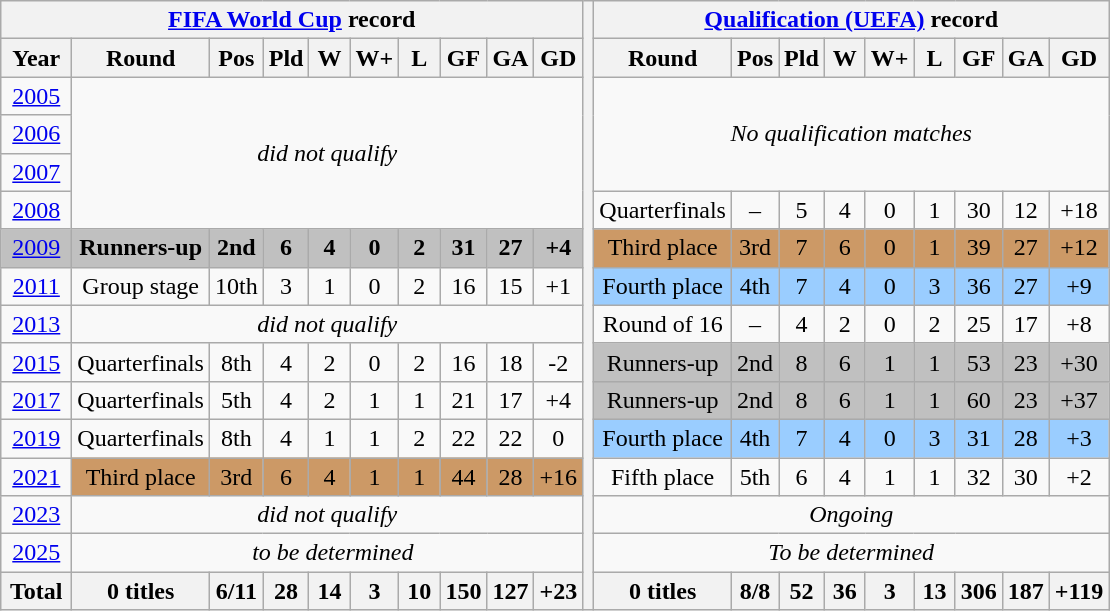<table class="wikitable" style="text-align: center;">
<tr>
<th colspan=10><a href='#'>FIFA World Cup</a> record</th>
<th width=1% rowspan="16"></th>
<th colspan=10><a href='#'>Qualification (UEFA)</a> record</th>
</tr>
<tr>
<th width=40>Year</th>
<th width=50>Round</th>
<th width=20>Pos</th>
<th width=20>Pld</th>
<th width=20>W</th>
<th width=20>W+</th>
<th width=20>L</th>
<th width=20>GF</th>
<th width=20>GA</th>
<th width=20>GD</th>
<th width=50>Round</th>
<th width=20>Pos</th>
<th width=20>Pld</th>
<th width=20>W</th>
<th width=20>W+</th>
<th width=20>L</th>
<th width=20>GF</th>
<th width=20>GA</th>
<th width=20>GD</th>
</tr>
<tr>
<td> <a href='#'>2005</a></td>
<td rowspan=4 colspan=9><em>did not qualify</em></td>
<td rowspan=3 colspan=9><em>No qualification matches</em></td>
</tr>
<tr>
<td> <a href='#'>2006</a></td>
</tr>
<tr>
<td> <a href='#'>2007</a></td>
</tr>
<tr>
<td> <a href='#'>2008</a></td>
<td>Quarterfinals</td>
<td>–</td>
<td>5</td>
<td>4</td>
<td>0</td>
<td>1</td>
<td>30</td>
<td>12</td>
<td>+18</td>
</tr>
<tr bgcolor=silver>
<td> <a href='#'>2009</a></td>
<td><strong>Runners-up</strong></td>
<td><strong>2nd</strong></td>
<td><strong>6</strong></td>
<td><strong>4</strong></td>
<td><strong>0</strong></td>
<td><strong>2</strong></td>
<td><strong>31</strong></td>
<td><strong>27</strong></td>
<td><strong>+4</strong></td>
<td bgcolor=#cc9966>Third place</td>
<td bgcolor=#cc9966>3rd</td>
<td bgcolor=#cc9966>7</td>
<td bgcolor=#cc9966>6</td>
<td bgcolor=#cc9966>0</td>
<td bgcolor=#cc9966>1</td>
<td bgcolor=#cc9966>39</td>
<td bgcolor=#cc9966>27</td>
<td bgcolor=#cc9966>+12</td>
</tr>
<tr>
<td> <a href='#'>2011</a></td>
<td>Group stage</td>
<td>10th</td>
<td>3</td>
<td>1</td>
<td>0</td>
<td>2</td>
<td>16</td>
<td>15</td>
<td>+1</td>
<td bgcolor=#9acdff>Fourth place</td>
<td bgcolor=#9acdff>4th</td>
<td bgcolor=#9acdff>7</td>
<td bgcolor=#9acdff>4</td>
<td bgcolor=#9acdff>0</td>
<td bgcolor=#9acdff>3</td>
<td bgcolor=#9acdff>36</td>
<td bgcolor=#9acdff>27</td>
<td bgcolor=#9acdff>+9</td>
</tr>
<tr>
<td> <a href='#'>2013</a></td>
<td colspan=9><em>did not qualify</em></td>
<td>Round of 16</td>
<td>–</td>
<td>4</td>
<td>2</td>
<td>0</td>
<td>2</td>
<td>25</td>
<td>17</td>
<td>+8</td>
</tr>
<tr>
<td> <a href='#'>2015</a></td>
<td>Quarterfinals</td>
<td>8th</td>
<td>4</td>
<td>2</td>
<td>0</td>
<td>2</td>
<td>16</td>
<td>18</td>
<td>-2</td>
<td bgcolor=silver>Runners-up</td>
<td bgcolor=silver>2nd</td>
<td bgcolor=silver>8</td>
<td bgcolor=silver>6</td>
<td bgcolor=silver>1</td>
<td bgcolor=silver>1</td>
<td bgcolor=silver>53</td>
<td bgcolor=silver>23</td>
<td bgcolor=silver>+30</td>
</tr>
<tr>
<td> <a href='#'>2017</a></td>
<td>Quarterfinals</td>
<td>5th</td>
<td>4</td>
<td>2</td>
<td>1</td>
<td>1</td>
<td>21</td>
<td>17</td>
<td>+4</td>
<td bgcolor=silver>Runners-up</td>
<td bgcolor=silver>2nd</td>
<td bgcolor=silver>8</td>
<td bgcolor=silver>6</td>
<td bgcolor=silver>1</td>
<td bgcolor=silver>1</td>
<td bgcolor=silver>60</td>
<td bgcolor=silver>23</td>
<td bgcolor=silver>+37</td>
</tr>
<tr>
<td> <a href='#'>2019</a></td>
<td>Quarterfinals</td>
<td>8th</td>
<td>4</td>
<td>1</td>
<td>1</td>
<td>2</td>
<td>22</td>
<td>22</td>
<td>0</td>
<td bgcolor=#9acdff>Fourth place</td>
<td bgcolor=#9acdff>4th</td>
<td bgcolor=#9acdff>7</td>
<td bgcolor=#9acdff>4</td>
<td bgcolor=#9acdff>0</td>
<td bgcolor=#9acdff>3</td>
<td bgcolor=#9acdff>31</td>
<td bgcolor=#9acdff>28</td>
<td bgcolor=#9acdff>+3</td>
</tr>
<tr>
<td> <a href='#'>2021</a></td>
<td bgcolor=#cc9966>Third place</td>
<td bgcolor=#cc9966>3rd</td>
<td bgcolor=#cc9966>6</td>
<td bgcolor=#cc9966>4</td>
<td bgcolor=#cc9966>1</td>
<td bgcolor=#cc9966>1</td>
<td bgcolor=#cc9966>44</td>
<td bgcolor=#cc9966>28</td>
<td bgcolor=#cc9966>+16</td>
<td>Fifth place</td>
<td>5th</td>
<td>6</td>
<td>4</td>
<td>1</td>
<td>1</td>
<td>32</td>
<td>30</td>
<td>+2</td>
</tr>
<tr>
<td> <a href='#'>2023</a></td>
<td colspan=9><em>did not qualify</em></td>
<td colspan=10><em>Ongoing</em></td>
</tr>
<tr>
<td> <a href='#'>2025</a></td>
<td colspan=10><em>to be determined</em></td>
<td colspan=9><em>To be determined</em></td>
</tr>
<tr>
<th>Total</th>
<th>0 titles</th>
<th>6/11</th>
<th>28</th>
<th>14</th>
<th>3</th>
<th>10</th>
<th>150</th>
<th>127</th>
<th>+23</th>
<th>0 titles</th>
<th>8/8</th>
<th>52</th>
<th>36</th>
<th>3</th>
<th>13</th>
<th>306</th>
<th>187</th>
<th>+119</th>
</tr>
</table>
